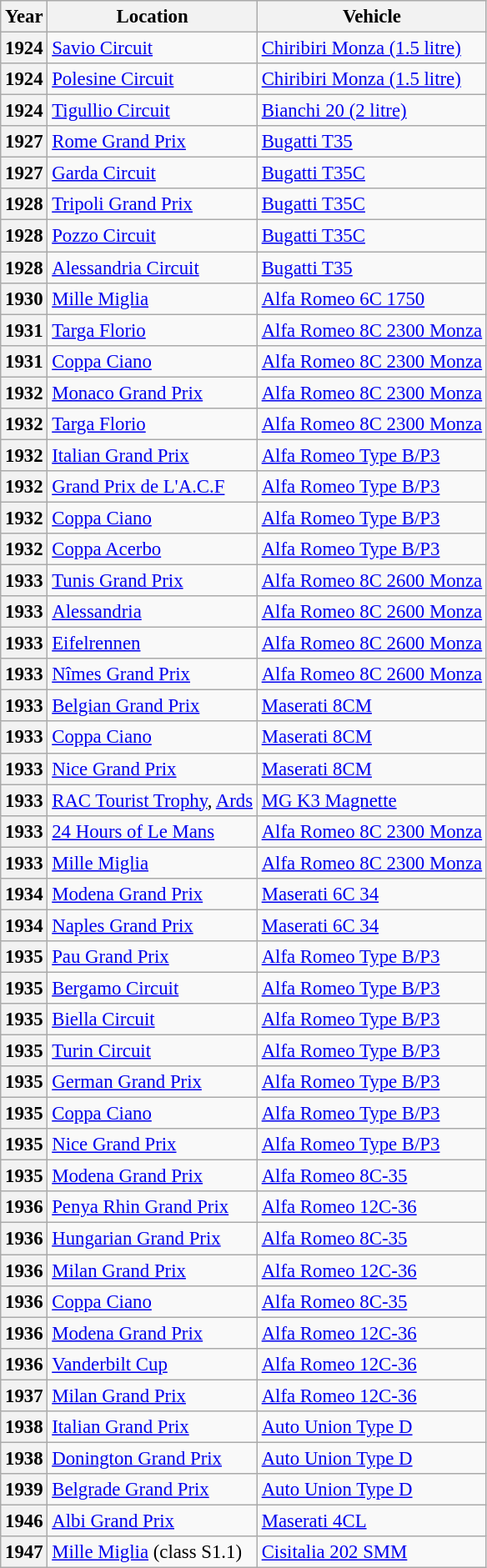<table class="wikitable" style="font-size: 95%;">
<tr>
<th>Year</th>
<th>Location</th>
<th>Vehicle</th>
</tr>
<tr>
<th>1924</th>
<td><a href='#'>Savio Circuit</a></td>
<td><a href='#'>Chiribiri Monza (1.5 litre)</a></td>
</tr>
<tr>
<th>1924</th>
<td><a href='#'>Polesine Circuit</a></td>
<td><a href='#'>Chiribiri Monza (1.5 litre)</a></td>
</tr>
<tr>
<th>1924</th>
<td><a href='#'>Tigullio Circuit</a></td>
<td><a href='#'>Bianchi 20 (2 litre)</a></td>
</tr>
<tr>
<th>1927</th>
<td><a href='#'>Rome Grand Prix</a></td>
<td><a href='#'>Bugatti T35</a></td>
</tr>
<tr>
<th>1927</th>
<td><a href='#'>Garda Circuit</a></td>
<td><a href='#'>Bugatti T35C</a></td>
</tr>
<tr>
<th>1928</th>
<td><a href='#'>Tripoli Grand Prix</a></td>
<td><a href='#'>Bugatti T35C</a></td>
</tr>
<tr>
<th>1928</th>
<td><a href='#'>Pozzo Circuit</a></td>
<td><a href='#'>Bugatti T35C</a></td>
</tr>
<tr>
<th>1928</th>
<td><a href='#'>Alessandria Circuit</a></td>
<td><a href='#'>Bugatti T35</a></td>
</tr>
<tr>
<th>1930</th>
<td><a href='#'>Mille Miglia</a></td>
<td><a href='#'>Alfa Romeo 6C 1750</a></td>
</tr>
<tr>
<th>1931</th>
<td><a href='#'>Targa Florio</a></td>
<td><a href='#'>Alfa Romeo 8C 2300 Monza</a></td>
</tr>
<tr>
<th>1931</th>
<td><a href='#'>Coppa Ciano</a></td>
<td><a href='#'>Alfa Romeo 8C 2300 Monza</a></td>
</tr>
<tr>
<th>1932</th>
<td><a href='#'>Monaco Grand Prix</a></td>
<td><a href='#'>Alfa Romeo 8C 2300 Monza</a></td>
</tr>
<tr>
<th>1932</th>
<td><a href='#'>Targa Florio</a></td>
<td><a href='#'>Alfa Romeo 8C 2300 Monza</a></td>
</tr>
<tr>
<th>1932</th>
<td><a href='#'>Italian Grand Prix</a></td>
<td><a href='#'>Alfa Romeo Type B/P3</a></td>
</tr>
<tr>
<th>1932</th>
<td><a href='#'>Grand Prix de L'A.C.F</a></td>
<td><a href='#'>Alfa Romeo Type B/P3</a></td>
</tr>
<tr>
<th>1932</th>
<td><a href='#'>Coppa Ciano</a></td>
<td><a href='#'>Alfa Romeo Type B/P3</a></td>
</tr>
<tr>
<th>1932</th>
<td><a href='#'>Coppa Acerbo</a></td>
<td><a href='#'>Alfa Romeo Type B/P3</a></td>
</tr>
<tr>
<th>1933</th>
<td><a href='#'>Tunis Grand Prix</a></td>
<td><a href='#'>Alfa Romeo 8C 2600 Monza</a></td>
</tr>
<tr>
<th>1933</th>
<td><a href='#'>Alessandria</a></td>
<td><a href='#'>Alfa Romeo 8C 2600 Monza</a></td>
</tr>
<tr>
<th>1933</th>
<td><a href='#'>Eifelrennen</a></td>
<td><a href='#'>Alfa Romeo 8C 2600 Monza</a></td>
</tr>
<tr>
<th>1933</th>
<td><a href='#'>Nîmes Grand Prix</a></td>
<td><a href='#'>Alfa Romeo 8C 2600 Monza</a></td>
</tr>
<tr>
<th>1933</th>
<td><a href='#'>Belgian Grand Prix</a></td>
<td><a href='#'>Maserati 8CM</a></td>
</tr>
<tr>
<th>1933</th>
<td><a href='#'>Coppa Ciano</a></td>
<td><a href='#'>Maserati 8CM</a></td>
</tr>
<tr>
<th>1933</th>
<td><a href='#'>Nice Grand Prix</a></td>
<td><a href='#'>Maserati 8CM</a></td>
</tr>
<tr>
<th>1933</th>
<td><a href='#'>RAC Tourist Trophy</a>, <a href='#'>Ards</a></td>
<td><a href='#'>MG K3 Magnette</a></td>
</tr>
<tr>
<th>1933</th>
<td><a href='#'>24 Hours of Le Mans</a></td>
<td><a href='#'>Alfa Romeo 8C 2300 Monza</a></td>
</tr>
<tr>
<th>1933</th>
<td><a href='#'>Mille Miglia</a></td>
<td><a href='#'>Alfa Romeo 8C 2300 Monza</a></td>
</tr>
<tr>
<th>1934</th>
<td><a href='#'>Modena Grand Prix</a></td>
<td><a href='#'>Maserati 6C 34</a></td>
</tr>
<tr>
<th>1934</th>
<td><a href='#'>Naples Grand Prix</a></td>
<td><a href='#'>Maserati 6C 34</a></td>
</tr>
<tr>
<th>1935</th>
<td><a href='#'>Pau Grand Prix</a></td>
<td><a href='#'>Alfa Romeo Type B/P3</a></td>
</tr>
<tr>
<th>1935</th>
<td><a href='#'>Bergamo Circuit</a></td>
<td><a href='#'>Alfa Romeo Type B/P3</a></td>
</tr>
<tr>
<th>1935</th>
<td><a href='#'>Biella Circuit</a></td>
<td><a href='#'>Alfa Romeo Type B/P3</a></td>
</tr>
<tr>
<th>1935</th>
<td><a href='#'>Turin Circuit</a></td>
<td><a href='#'>Alfa Romeo Type B/P3</a></td>
</tr>
<tr>
<th>1935</th>
<td><a href='#'>German Grand Prix</a></td>
<td><a href='#'>Alfa Romeo Type B/P3</a></td>
</tr>
<tr>
<th>1935</th>
<td><a href='#'>Coppa Ciano</a></td>
<td><a href='#'>Alfa Romeo Type B/P3</a></td>
</tr>
<tr>
<th>1935</th>
<td><a href='#'>Nice Grand Prix</a></td>
<td><a href='#'>Alfa Romeo Type B/P3</a></td>
</tr>
<tr>
<th>1935</th>
<td><a href='#'>Modena Grand Prix</a></td>
<td><a href='#'>Alfa Romeo 8C-35</a></td>
</tr>
<tr>
<th>1936</th>
<td><a href='#'>Penya Rhin Grand Prix</a></td>
<td><a href='#'>Alfa Romeo 12C-36</a></td>
</tr>
<tr>
<th>1936</th>
<td><a href='#'>Hungarian Grand Prix</a></td>
<td><a href='#'>Alfa Romeo 8C-35</a></td>
</tr>
<tr>
<th>1936</th>
<td><a href='#'>Milan Grand Prix</a></td>
<td><a href='#'>Alfa Romeo 12C-36</a></td>
</tr>
<tr>
<th>1936</th>
<td><a href='#'>Coppa Ciano</a></td>
<td><a href='#'>Alfa Romeo 8C-35</a></td>
</tr>
<tr>
<th>1936</th>
<td><a href='#'>Modena Grand Prix</a></td>
<td><a href='#'>Alfa Romeo 12C-36</a></td>
</tr>
<tr>
<th>1936</th>
<td><a href='#'>Vanderbilt Cup</a></td>
<td><a href='#'>Alfa Romeo 12C-36</a></td>
</tr>
<tr>
<th>1937</th>
<td><a href='#'>Milan Grand Prix</a></td>
<td><a href='#'>Alfa Romeo 12C-36</a></td>
</tr>
<tr>
<th>1938</th>
<td><a href='#'>Italian Grand Prix</a></td>
<td><a href='#'>Auto Union Type D</a></td>
</tr>
<tr>
<th>1938</th>
<td><a href='#'>Donington Grand Prix</a></td>
<td><a href='#'>Auto Union Type D</a></td>
</tr>
<tr>
<th>1939</th>
<td><a href='#'>Belgrade Grand Prix</a></td>
<td><a href='#'>Auto Union Type D</a></td>
</tr>
<tr>
<th>1946</th>
<td><a href='#'>Albi Grand Prix</a></td>
<td><a href='#'>Maserati 4CL</a></td>
</tr>
<tr>
<th>1947</th>
<td><a href='#'>Mille Miglia</a> (class 	S1.1)</td>
<td><a href='#'>Cisitalia 202 SMM</a></td>
</tr>
</table>
